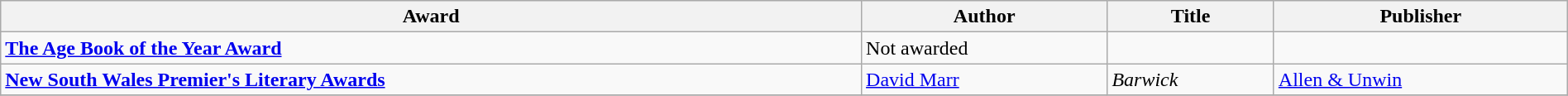<table class="wikitable" width=100%>
<tr>
<th>Award</th>
<th>Author</th>
<th>Title</th>
<th>Publisher</th>
</tr>
<tr>
<td><strong><a href='#'>The Age Book of the Year Award</a></strong></td>
<td>Not awarded</td>
<td></td>
<td></td>
</tr>
<tr>
<td><strong><a href='#'>New South Wales Premier's Literary Awards</a></strong></td>
<td><a href='#'>David Marr</a></td>
<td><em>Barwick</em></td>
<td><a href='#'>Allen & Unwin</a></td>
</tr>
<tr>
</tr>
</table>
